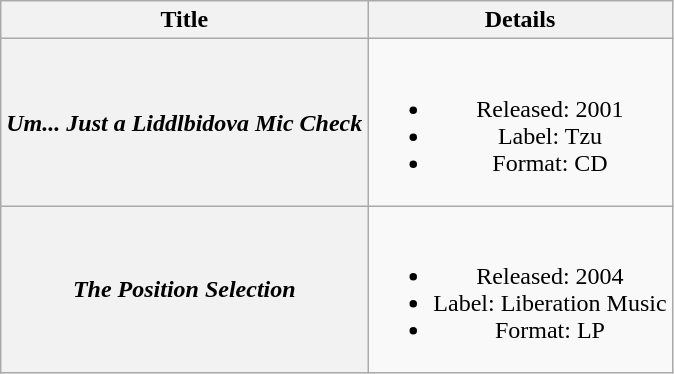<table class="wikitable plainrowheaders" style="text-align:center;" border="1">
<tr>
<th scope="col">Title</th>
<th scope="col">Details</th>
</tr>
<tr>
<th scope="row"><em>Um... Just a Liddlbidova Mic Check</em></th>
<td><br><ul><li>Released: 2001</li><li>Label: Tzu</li><li>Format: CD</li></ul></td>
</tr>
<tr>
<th scope="row"><em>The Position Selection</em></th>
<td><br><ul><li>Released: 2004</li><li>Label: Liberation Music</li><li>Format: LP</li></ul></td>
</tr>
</table>
